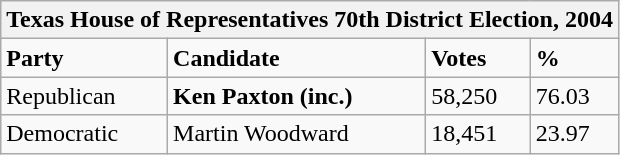<table class="wikitable">
<tr>
<th colspan="4">Texas House of Representatives 70th District Election, 2004</th>
</tr>
<tr>
<td><strong>Party</strong></td>
<td><strong>Candidate</strong></td>
<td><strong>Votes</strong></td>
<td><strong>%</strong></td>
</tr>
<tr>
<td>Republican</td>
<td><strong>Ken Paxton (inc.)</strong></td>
<td>58,250</td>
<td>76.03</td>
</tr>
<tr>
<td>Democratic</td>
<td>Martin Woodward</td>
<td>18,451</td>
<td>23.97</td>
</tr>
</table>
